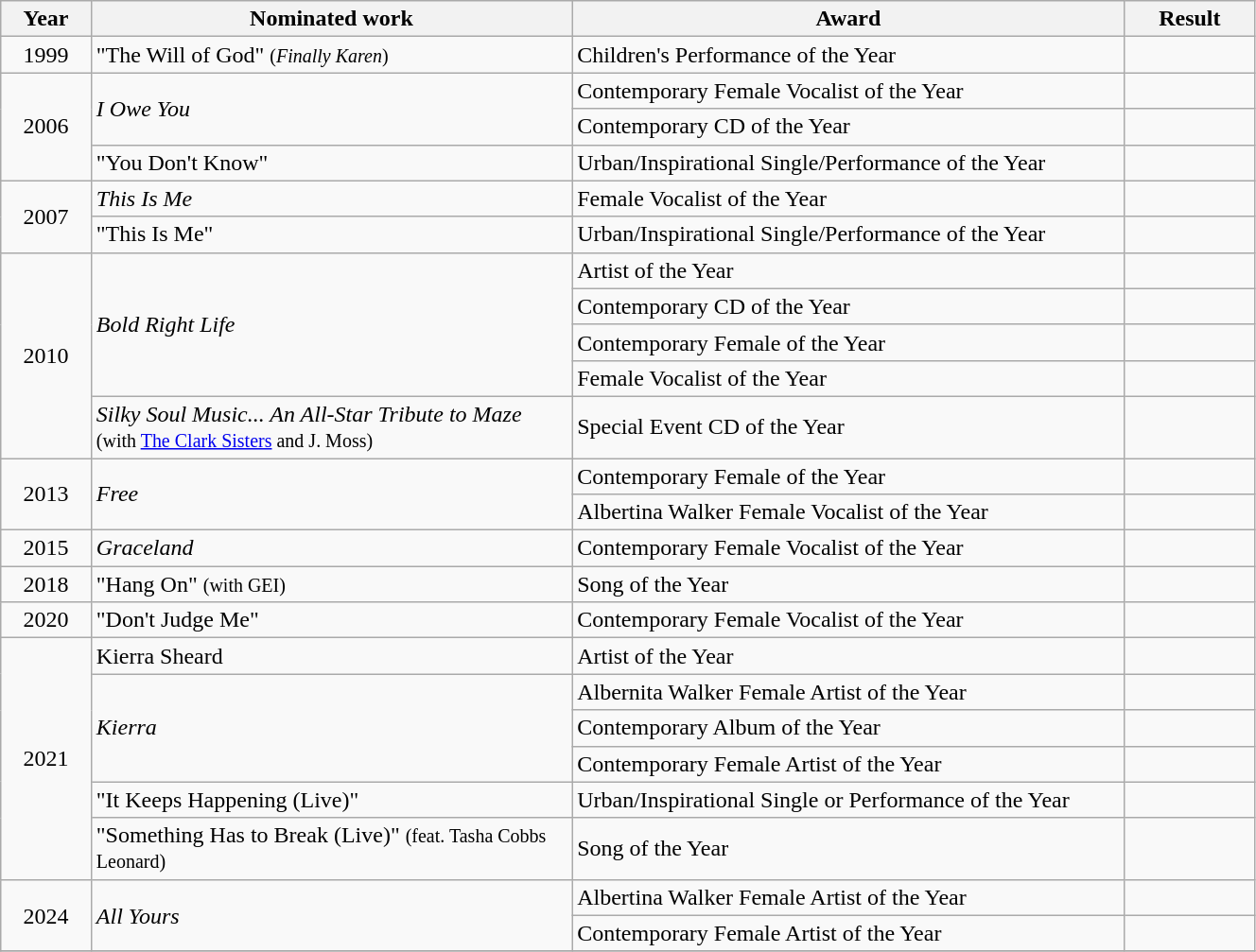<table class="wikitable" style="width:70%;">
<tr>
<th style="width:3%;">Year</th>
<th style="width:20%;">Nominated work</th>
<th style="width:23%;">Award</th>
<th style="width:5%;">Result</th>
</tr>
<tr>
<td align="center">1999</td>
<td>"The Will of God" <small>(<em>Finally Karen</em>)</small></td>
<td>Children's Performance of the Year</td>
<td></td>
</tr>
<tr>
<td align="center" rowspan="3">2006</td>
<td rowspan="2"><em>I Owe You</em></td>
<td>Contemporary Female Vocalist of the Year</td>
<td></td>
</tr>
<tr>
<td>Contemporary CD of the Year</td>
<td></td>
</tr>
<tr>
<td>"You Don't Know"</td>
<td>Urban/Inspirational Single/Performance of the Year</td>
<td></td>
</tr>
<tr>
<td align="center" rowspan="2">2007</td>
<td><em>This Is Me</em></td>
<td>Female Vocalist of the Year</td>
<td></td>
</tr>
<tr>
<td>"This Is Me"</td>
<td>Urban/Inspirational Single/Performance of the Year</td>
<td></td>
</tr>
<tr>
<td align="center" rowspan="5">2010</td>
<td rowspan="4"><em>Bold Right Life</em></td>
<td>Artist of the Year</td>
<td></td>
</tr>
<tr>
<td>Contemporary CD of the Year</td>
<td></td>
</tr>
<tr>
<td>Contemporary Female of the Year</td>
<td></td>
</tr>
<tr>
<td>Female Vocalist of the Year</td>
<td></td>
</tr>
<tr>
<td><em>Silky Soul Music... An All-Star Tribute to Maze</em> <small>(with <a href='#'>The Clark Sisters</a> and J. Moss)</small></td>
<td>Special Event CD of the Year</td>
<td></td>
</tr>
<tr>
<td align="center" rowspan="2">2013</td>
<td rowspan="2"><em>Free</em></td>
<td>Contemporary Female of the Year</td>
<td></td>
</tr>
<tr>
<td>Albertina Walker Female Vocalist of the Year</td>
<td></td>
</tr>
<tr>
<td align="center">2015</td>
<td><em>Graceland</em></td>
<td>Contemporary Female Vocalist of the Year</td>
<td></td>
</tr>
<tr>
<td align="center">2018</td>
<td>"Hang On" <small>(with GEI)</small></td>
<td>Song of the Year</td>
<td></td>
</tr>
<tr>
<td align="center">2020</td>
<td>"Don't Judge Me"</td>
<td>Contemporary Female Vocalist of the Year</td>
<td></td>
</tr>
<tr>
<td align="center" rowspan="6">2021</td>
<td>Kierra Sheard</td>
<td>Artist of the Year</td>
<td></td>
</tr>
<tr>
<td rowspan="3"><em>Kierra</em></td>
<td>Albernita Walker Female Artist of the Year</td>
<td></td>
</tr>
<tr>
<td>Contemporary Album of the Year</td>
<td></td>
</tr>
<tr>
<td>Contemporary Female Artist of the Year</td>
<td></td>
</tr>
<tr>
<td>"It Keeps Happening (Live)"</td>
<td>Urban/Inspirational Single or Performance of the Year</td>
<td></td>
</tr>
<tr>
<td>"Something Has to Break (Live)" <small>(feat. Tasha Cobbs Leonard)</small></td>
<td>Song of the Year</td>
<td></td>
</tr>
<tr>
<td align="center" rowspan="2">2024</td>
<td rowspan="2"><em>All Yours</em></td>
<td>Albertina Walker Female Artist of the Year</td>
<td></td>
</tr>
<tr>
<td>Contemporary Female Artist of the Year</td>
<td></td>
</tr>
<tr>
</tr>
</table>
